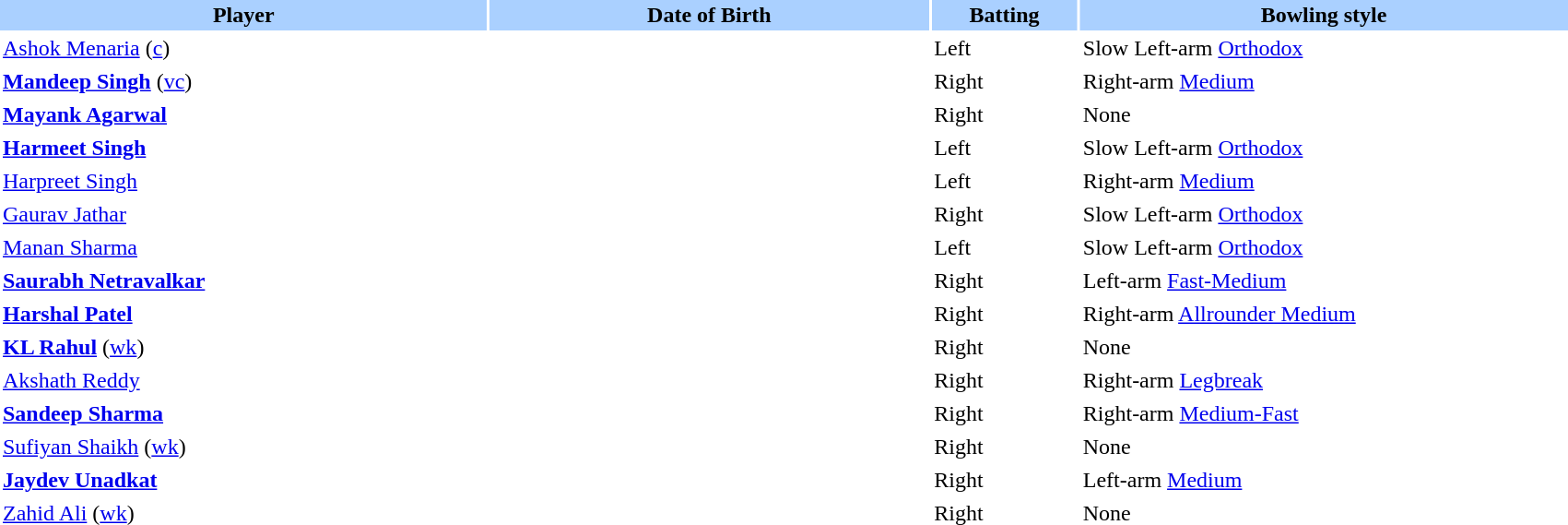<table border="0" cellspacing="2" cellpadding="2" width="90%">
<tr bgcolor=AAD0FF>
<th width=20%>Player</th>
<th width=18%>Date of Birth</th>
<th width=6%>Batting</th>
<th width=20%>Bowling style</th>
</tr>
<tr>
<td><a href='#'>Ashok Menaria</a> (<a href='#'>c</a>)</td>
<td></td>
<td>Left</td>
<td>Slow Left-arm <a href='#'>Orthodox</a></td>
</tr>
<tr>
<td><strong><a href='#'>Mandeep Singh</a></strong> (<a href='#'>vc</a>)</td>
<td></td>
<td>Right</td>
<td>Right-arm <a href='#'>Medium</a></td>
</tr>
<tr>
<td><strong><a href='#'>Mayank Agarwal</a></strong></td>
<td></td>
<td>Right</td>
<td>None</td>
</tr>
<tr>
<td><a href='#'><strong>Harmeet Singh</strong></a></td>
<td></td>
<td>Left</td>
<td>Slow Left-arm <a href='#'>Orthodox</a></td>
</tr>
<tr>
<td><a href='#'>Harpreet Singh</a></td>
<td></td>
<td>Left</td>
<td>Right-arm <a href='#'>Medium</a></td>
</tr>
<tr>
<td><a href='#'>Gaurav Jathar</a></td>
<td></td>
<td>Right</td>
<td>Slow Left-arm <a href='#'>Orthodox</a></td>
</tr>
<tr>
<td><a href='#'>Manan Sharma</a></td>
<td></td>
<td>Left</td>
<td>Slow Left-arm <a href='#'>Orthodox</a></td>
</tr>
<tr>
<td><strong><a href='#'>Saurabh Netravalkar</a></strong></td>
<td></td>
<td>Right</td>
<td>Left-arm <a href='#'>Fast-Medium</a></td>
</tr>
<tr>
<td><strong><a href='#'>Harshal Patel</a></strong></td>
<td></td>
<td>Right</td>
<td>Right-arm <a href='#'>Allrounder Medium</a></td>
</tr>
<tr>
<td><strong><a href='#'>KL Rahul</a></strong> (<a href='#'>wk</a>)</td>
<td></td>
<td>Right</td>
<td>None</td>
</tr>
<tr>
<td><a href='#'>Akshath Reddy</a></td>
<td></td>
<td>Right</td>
<td>Right-arm <a href='#'>Legbreak</a></td>
</tr>
<tr>
<td><strong><a href='#'>Sandeep Sharma</a></strong></td>
<td></td>
<td>Right</td>
<td>Right-arm <a href='#'>Medium-Fast</a></td>
</tr>
<tr>
<td><a href='#'>Sufiyan Shaikh</a> (<a href='#'>wk</a>)</td>
<td></td>
<td>Right</td>
<td>None</td>
</tr>
<tr>
<td><strong><a href='#'>Jaydev Unadkat</a></strong></td>
<td></td>
<td>Right</td>
<td>Left-arm <a href='#'>Medium</a></td>
</tr>
<tr>
<td><a href='#'>Zahid Ali</a> (<a href='#'>wk</a>)</td>
<td></td>
<td>Right</td>
<td>None</td>
</tr>
</table>
